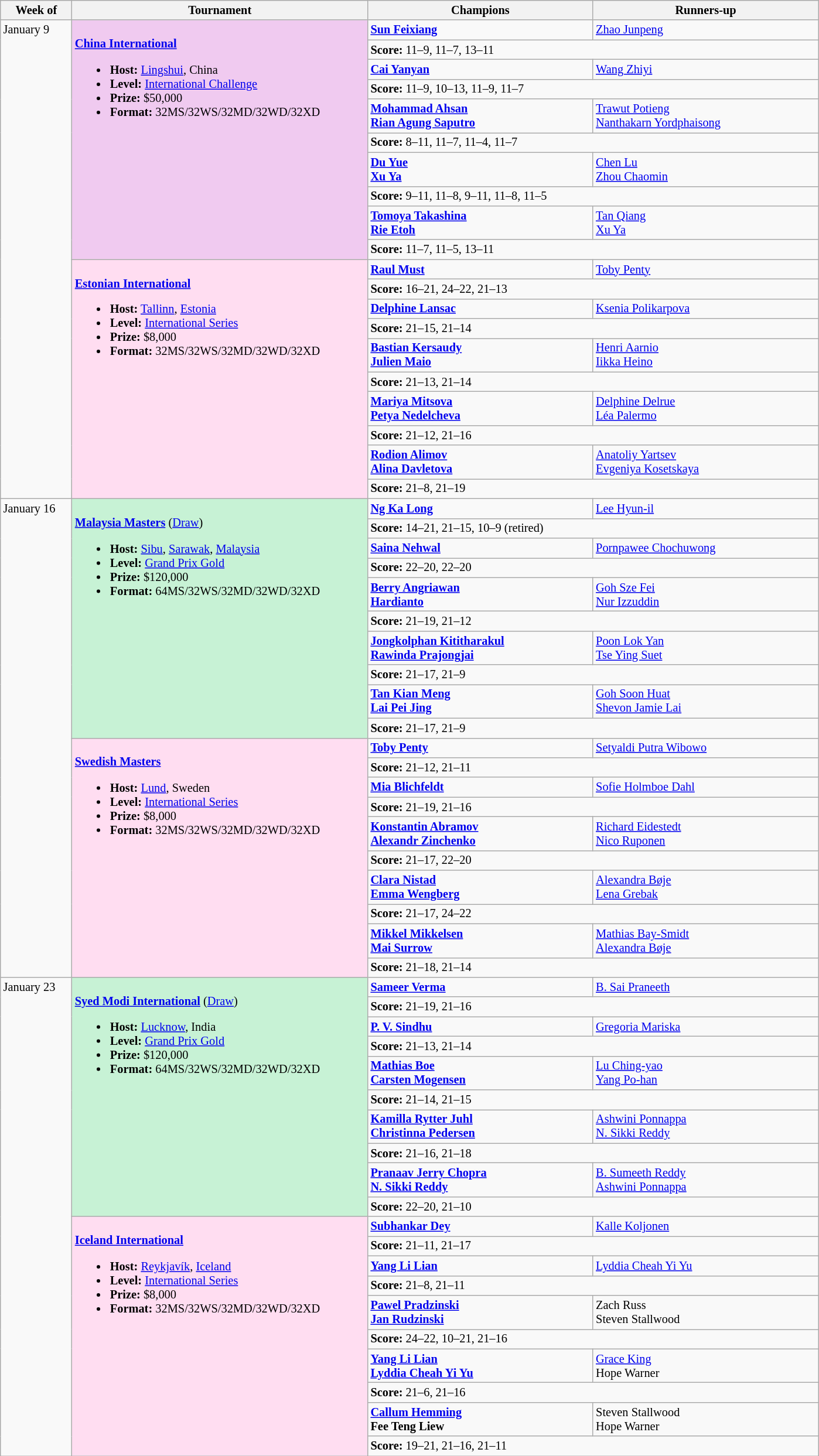<table class=wikitable style=font-size:85%>
<tr>
<th width=75>Week of</th>
<th width=330>Tournament</th>
<th width=250>Champions</th>
<th width=250>Runners-up</th>
</tr>
<tr valign=top>
<td rowspan=20>January 9</td>
<td style="background:#F0CAF0;" rowspan=10"><br><a href='#'><strong>China International</strong></a><ul><li><strong>Host:</strong> <a href='#'>Lingshui</a>, China</li><li><strong>Level:</strong> <a href='#'>International Challenge</a></li><li><strong>Prize:</strong> $50,000</li><li><strong>Format:</strong> 32MS/32WS/32MD/32WD/32XD</li></ul></td>
<td><strong> <a href='#'>Sun Feixiang</a></strong></td>
<td> <a href='#'>Zhao Junpeng</a></td>
</tr>
<tr>
<td colspan=2><strong>Score:</strong> 11–9, 11–7, 13–11</td>
</tr>
<tr valign=top>
<td><strong> <a href='#'>Cai Yanyan</a></strong></td>
<td> <a href='#'>Wang Zhiyi</a></td>
</tr>
<tr>
<td colspan=2><strong>Score:</strong> 11–9, 10–13, 11–9, 11–7</td>
</tr>
<tr valign=top>
<td><strong> <a href='#'>Mohammad Ahsan</a><br> <a href='#'>Rian Agung Saputro</a></strong></td>
<td> <a href='#'>Trawut Potieng</a><br> <a href='#'>Nanthakarn Yordphaisong</a></td>
</tr>
<tr>
<td colspan=2><strong>Score:</strong> 8–11, 11–7, 11–4, 11–7</td>
</tr>
<tr valign=top>
<td><strong> <a href='#'>Du Yue</a><br> <a href='#'>Xu Ya</a></strong></td>
<td> <a href='#'>Chen Lu</a><br> <a href='#'>Zhou Chaomin</a></td>
</tr>
<tr>
<td colspan=2><strong>Score:</strong> 9–11, 11–8, 9–11, 11–8, 11–5</td>
</tr>
<tr valign=top>
<td><strong> <a href='#'>Tomoya Takashina</a><br> <a href='#'>Rie Etoh</a></strong></td>
<td> <a href='#'>Tan Qiang</a><br> <a href='#'>Xu Ya</a></td>
</tr>
<tr>
<td colspan=2><strong>Score:</strong> 11–7, 11–5, 13–11</td>
</tr>
<tr valign=top>
<td style="background:#FFDDF1;" rowspan="10"><br><strong><a href='#'>Estonian International</a></strong><ul><li><strong>Host:</strong> <a href='#'>Tallinn</a>, <a href='#'>Estonia</a></li><li><strong>Level:</strong> <a href='#'>International Series</a></li><li><strong>Prize:</strong> $8,000</li><li><strong>Format:</strong> 32MS/32WS/32MD/32WD/32XD</li></ul></td>
<td><strong> <a href='#'>Raul Must</a></strong></td>
<td> <a href='#'>Toby Penty</a></td>
</tr>
<tr>
<td colspan=2><strong>Score:</strong> 16–21, 24–22, 21–13</td>
</tr>
<tr valign=top>
<td><strong> <a href='#'>Delphine Lansac</a></strong></td>
<td> <a href='#'>Ksenia Polikarpova</a></td>
</tr>
<tr>
<td colspan=2><strong>Score:</strong> 21–15, 21–14</td>
</tr>
<tr valign=top>
<td><strong> <a href='#'>Bastian Kersaudy</a><br> <a href='#'>Julien Maio</a></strong></td>
<td> <a href='#'>Henri Aarnio</a><br> <a href='#'>Iikka Heino</a></td>
</tr>
<tr>
<td colspan=2><strong>Score:</strong> 21–13, 21–14</td>
</tr>
<tr valign=top>
<td><strong> <a href='#'>Mariya Mitsova</a><br> <a href='#'>Petya Nedelcheva</a></strong></td>
<td> <a href='#'>Delphine Delrue</a><br> <a href='#'>Léa Palermo</a></td>
</tr>
<tr>
<td colspan=2><strong>Score:</strong> 21–12, 21–16</td>
</tr>
<tr valign=top>
<td><strong> <a href='#'>Rodion Alimov</a><br> <a href='#'>Alina Davletova</a></strong></td>
<td> <a href='#'>Anatoliy Yartsev</a><br> <a href='#'>Evgeniya Kosetskaya</a></td>
</tr>
<tr>
<td colspan=2><strong>Score:</strong> 21–8, 21–19</td>
</tr>
<tr valign=top>
<td rowspan=20>January 16</td>
<td style="background:#C7F2D5;" rowspan="10"><br><strong><a href='#'>Malaysia Masters</a></strong> (<a href='#'>Draw</a>)<ul><li><strong>Host:</strong> <a href='#'>Sibu</a>, <a href='#'>Sarawak</a>, <a href='#'>Malaysia</a></li><li><strong>Level:</strong> <a href='#'>Grand Prix Gold</a></li><li><strong>Prize:</strong> $120,000</li><li><strong>Format: </strong>64MS/32WS/32MD/32WD/32XD</li></ul></td>
<td><strong> <a href='#'>Ng Ka Long</a></strong></td>
<td> <a href='#'>Lee Hyun-il</a></td>
</tr>
<tr>
<td colspan=2><strong>Score:</strong> 14–21, 21–15, 10–9 (retired)</td>
</tr>
<tr valign=top>
<td><strong> <a href='#'>Saina Nehwal</a></strong></td>
<td> <a href='#'>Pornpawee Chochuwong</a></td>
</tr>
<tr>
<td colspan=2><strong>Score:</strong> 22–20, 22–20</td>
</tr>
<tr valign=top>
<td><strong> <a href='#'>Berry Angriawan</a><br> <a href='#'>Hardianto</a></strong></td>
<td> <a href='#'>Goh Sze Fei</a><br> <a href='#'>Nur Izzuddin</a></td>
</tr>
<tr>
<td colspan=2><strong>Score:</strong> 21–19, 21–12</td>
</tr>
<tr valign=top>
<td><strong> <a href='#'>Jongkolphan Kititharakul</a><br> <a href='#'>Rawinda Prajongjai</a></strong></td>
<td> <a href='#'>Poon Lok Yan</a><br> <a href='#'>Tse Ying Suet</a></td>
</tr>
<tr>
<td colspan=2><strong>Score:</strong> 21–17, 21–9</td>
</tr>
<tr valign=top>
<td><strong> <a href='#'>Tan Kian Meng</a><br> <a href='#'>Lai Pei Jing</a></strong></td>
<td> <a href='#'>Goh Soon Huat</a><br> <a href='#'>Shevon Jamie Lai</a></td>
</tr>
<tr>
<td colspan=2><strong>Score:</strong> 21–17, 21–9</td>
</tr>
<tr valign=top>
<td style="background:#FFDDF1;" rowspan="10"><br><strong><a href='#'>Swedish Masters</a></strong><ul><li><strong>Host:</strong> <a href='#'>Lund</a>, Sweden</li><li><strong>Level:</strong> <a href='#'>International Series</a></li><li><strong>Prize:</strong> $8,000</li><li><strong>Format: </strong>32MS/32WS/32MD/32WD/32XD</li></ul></td>
<td><strong> <a href='#'>Toby Penty</a></strong></td>
<td> <a href='#'>Setyaldi Putra Wibowo</a></td>
</tr>
<tr>
<td colspan=2><strong>Score:</strong> 21–12, 21–11</td>
</tr>
<tr valign=top>
<td><strong> <a href='#'>Mia Blichfeldt</a></strong></td>
<td> <a href='#'>Sofie Holmboe Dahl</a></td>
</tr>
<tr>
<td colspan=2><strong>Score:</strong> 21–19, 21–16</td>
</tr>
<tr valign=top>
<td><strong> <a href='#'>Konstantin Abramov</a><br> <a href='#'>Alexandr Zinchenko</a></strong></td>
<td> <a href='#'>Richard Eidestedt</a><br> <a href='#'>Nico Ruponen</a></td>
</tr>
<tr>
<td colspan=2><strong>Score:</strong> 21–17, 22–20</td>
</tr>
<tr valign=top>
<td><strong> <a href='#'>Clara Nistad</a><br> <a href='#'>Emma Wengberg</a></strong></td>
<td> <a href='#'>Alexandra Bøje</a><br> <a href='#'>Lena Grebak</a></td>
</tr>
<tr>
<td colspan=2><strong>Score:</strong> 21–17, 24–22</td>
</tr>
<tr valign=top>
<td><strong> <a href='#'>Mikkel Mikkelsen</a><br> <a href='#'>Mai Surrow</a></strong></td>
<td> <a href='#'>Mathias Bay-Smidt</a><br> <a href='#'>Alexandra Bøje</a></td>
</tr>
<tr>
<td colspan=2><strong>Score:</strong> 21–18, 21–14</td>
</tr>
<tr valign=top>
<td rowspan=20>January 23</td>
<td style="background:#C7F2D5;" rowspan="10"><br><strong><a href='#'>Syed Modi International</a></strong> (<a href='#'>Draw</a>)<ul><li><strong>Host:</strong> <a href='#'>Lucknow</a>, India</li><li><strong>Level:</strong> <a href='#'>Grand Prix Gold</a></li><li><strong>Prize:</strong> $120,000</li><li><strong>Format: </strong>64MS/32WS/32MD/32WD/32XD</li></ul></td>
<td><strong> <a href='#'>Sameer Verma</a></strong></td>
<td> <a href='#'>B. Sai Praneeth</a></td>
</tr>
<tr>
<td colspan=2><strong>Score:</strong> 21–19, 21–16</td>
</tr>
<tr valign=top>
<td><strong> <a href='#'>P. V. Sindhu</a></strong></td>
<td> <a href='#'>Gregoria Mariska</a></td>
</tr>
<tr>
<td colspan=2><strong>Score:</strong> 21–13, 21–14</td>
</tr>
<tr valign=top>
<td><strong> <a href='#'>Mathias Boe</a><br> <a href='#'>Carsten Mogensen</a></strong></td>
<td> <a href='#'>Lu Ching-yao</a><br> <a href='#'>Yang Po-han</a></td>
</tr>
<tr>
<td colspan=2><strong>Score:</strong> 21–14, 21–15</td>
</tr>
<tr valign=top>
<td><strong> <a href='#'>Kamilla Rytter Juhl</a><br> <a href='#'>Christinna Pedersen</a></strong></td>
<td> <a href='#'>Ashwini Ponnappa</a><br> <a href='#'>N. Sikki Reddy</a></td>
</tr>
<tr>
<td colspan=2><strong>Score:</strong> 21–16, 21–18</td>
</tr>
<tr valign=top>
<td><strong> <a href='#'>Pranaav Jerry Chopra</a><br> <a href='#'>N. Sikki Reddy</a></strong></td>
<td> <a href='#'>B. Sumeeth Reddy</a><br> <a href='#'>Ashwini Ponnappa</a></td>
</tr>
<tr>
<td colspan=2><strong>Score:</strong> 22–20, 21–10</td>
</tr>
<tr valign=top>
<td style="background:#FFDDF1;" rowspan="10"><br><strong><a href='#'>Iceland International</a></strong><ul><li><strong>Host:</strong> <a href='#'>Reykjavík</a>, <a href='#'>Iceland</a></li><li><strong>Level:</strong> <a href='#'>International Series</a></li><li><strong>Prize:</strong> $8,000</li><li><strong>Format:</strong> 32MS/32WS/32MD/32WD/32XD</li></ul></td>
<td><strong> <a href='#'>Subhankar Dey</a></strong></td>
<td> <a href='#'>Kalle Koljonen</a></td>
</tr>
<tr>
<td colspan=2><strong>Score:</strong> 21–11, 21–17</td>
</tr>
<tr valign=top>
<td><strong> <a href='#'>Yang Li Lian</a></strong></td>
<td> <a href='#'>Lyddia Cheah Yi Yu</a></td>
</tr>
<tr>
<td colspan=2><strong>Score:</strong> 21–8, 21–11</td>
</tr>
<tr valign=top>
<td><strong> <a href='#'>Pawel Pradzinski</a><br> <a href='#'>Jan Rudzinski</a></strong></td>
<td> Zach Russ<br> Steven Stallwood</td>
</tr>
<tr>
<td colspan=2><strong>Score:</strong> 24–22, 10–21, 21–16</td>
</tr>
<tr valign=top>
<td><strong> <a href='#'>Yang Li Lian</a><br> <a href='#'>Lyddia Cheah Yi Yu</a></strong></td>
<td> <a href='#'>Grace King</a> <br> Hope Warner</td>
</tr>
<tr>
<td colspan=2><strong>Score:</strong> 21–6, 21–16</td>
</tr>
<tr valign=top>
<td><strong> <a href='#'>Callum Hemming</a><br> Fee Teng Liew</strong></td>
<td> Steven Stallwood<br> Hope Warner</td>
</tr>
<tr>
<td colspan=2><strong>Score:</strong> 19–21, 21–16, 21–11</td>
</tr>
</table>
